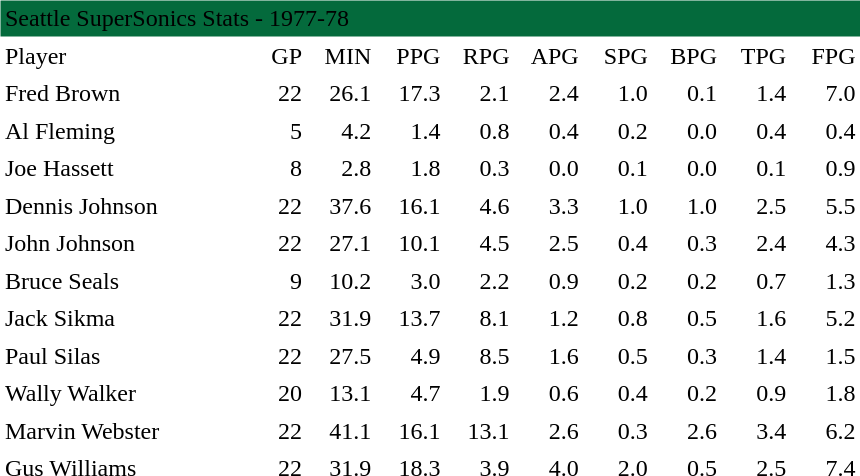<table class="osdyn" cellpadding="3" cellspacing="1" width="575">
<tr Class="masthead_alt">
<td Colspan="10" bgcolor="#046A3C"><span>Seattle SuperSonics Stats - 1977-78</span></td>
</tr>
<tr Class="stathead">
<td Width="28%">Player</td>
<td Align="right" width="8%">GP</td>
<td Align="right" width="8%">MIN</td>
<td Align="right" width="8%">PPG</td>
<td Align="right" width="8%">RPG</td>
<td Align="right" width="8%">APG</td>
<td Align="right" width="8%">SPG</td>
<td Align="right" width="8%">BPG</td>
<td Align="right" width="8%">TPG</td>
<td Align="right" width="8%">FPG</td>
</tr>
<tr Class="oddrow">
<td>Fred Brown</td>
<td Align="right">22</td>
<td Align="right">26.1</td>
<td Align="right" class="active">17.3</td>
<td Align="right">2.1</td>
<td Align="right">2.4</td>
<td Align="right">1.0</td>
<td Align="right">0.1</td>
<td Align="right">1.4</td>
<td Align="right">7.0</td>
</tr>
<tr Class="evenrow">
<td>Al Fleming</td>
<td Align="right">5</td>
<td Align="right">4.2</td>
<td Align="right" class="active">1.4</td>
<td Align="right">0.8</td>
<td Align="right">0.4</td>
<td Align="right">0.2</td>
<td Align="right">0.0</td>
<td Align="right">0.4</td>
<td Align="right">0.4</td>
</tr>
<tr Class="oddrow">
<td>Joe Hassett</td>
<td Align="right">8</td>
<td Align="right">2.8</td>
<td Align="right" class="active">1.8</td>
<td Align="right">0.3</td>
<td Align="right">0.0</td>
<td Align="right">0.1</td>
<td Align="right">0.0</td>
<td Align="right">0.1</td>
<td Align="right">0.9</td>
</tr>
<tr Class="evenrow">
<td>Dennis Johnson</td>
<td Align="right">22</td>
<td Align="right">37.6</td>
<td Align="right" class="active">16.1</td>
<td Align="right">4.6</td>
<td Align="right">3.3</td>
<td Align="right">1.0</td>
<td Align="right">1.0</td>
<td Align="right">2.5</td>
<td Align="right">5.5</td>
</tr>
<tr Class="oddrow">
<td>John Johnson</td>
<td Align="right">22</td>
<td Align="right">27.1</td>
<td Align="right" class="active">10.1</td>
<td Align="right">4.5</td>
<td Align="right">2.5</td>
<td Align="right">0.4</td>
<td Align="right">0.3</td>
<td Align="right">2.4</td>
<td Align="right">4.3</td>
</tr>
<tr Class="evenrow">
<td>Bruce Seals</td>
<td Align="right">9</td>
<td Align="right">10.2</td>
<td Align="right" class="active">3.0</td>
<td Align="right">2.2</td>
<td Align="right">0.9</td>
<td Align="right">0.2</td>
<td Align="right">0.2</td>
<td Align="right">0.7</td>
<td Align="right">1.3</td>
</tr>
<tr Class="oddrow">
<td>Jack Sikma</td>
<td Align="right">22</td>
<td Align="right">31.9</td>
<td Align="right" class="active">13.7</td>
<td Align="right">8.1</td>
<td Align="right">1.2</td>
<td Align="right">0.8</td>
<td Align="right">0.5</td>
<td Align="right">1.6</td>
<td Align="right">5.2</td>
</tr>
<tr Class="evenrow">
<td>Paul Silas</td>
<td Align="right">22</td>
<td Align="right">27.5</td>
<td Align="right" class="active">4.9</td>
<td Align="right">8.5</td>
<td Align="right">1.6</td>
<td Align="right">0.5</td>
<td Align="right">0.3</td>
<td Align="right">1.4</td>
<td Align="right">1.5</td>
</tr>
<tr Class="oddrow">
<td>Wally Walker</td>
<td Align="right">20</td>
<td Align="right">13.1</td>
<td Align="right" class="active">4.7</td>
<td Align="right">1.9</td>
<td Align="right">0.6</td>
<td Align="right">0.4</td>
<td Align="right">0.2</td>
<td Align="right">0.9</td>
<td Align="right">1.8</td>
</tr>
<tr Class="evenrow">
<td>Marvin Webster</td>
<td Align="right">22</td>
<td Align="right">41.1</td>
<td Align="right" class="active">16.1</td>
<td Align="right">13.1</td>
<td Align="right">2.6</td>
<td Align="right">0.3</td>
<td Align="right">2.6</td>
<td Align="right">3.4</td>
<td Align="right">6.2</td>
</tr>
<tr Class="oddrow">
<td>Gus Williams</td>
<td Align="right">22</td>
<td Align="right">31.9</td>
<td Align="right" class="active">18.3</td>
<td Align="right">3.9</td>
<td Align="right">4.0</td>
<td Align="right">2.0</td>
<td Align="right">0.5</td>
<td Align="right">2.5</td>
<td Align="right">7.4</td>
</tr>
</table>
